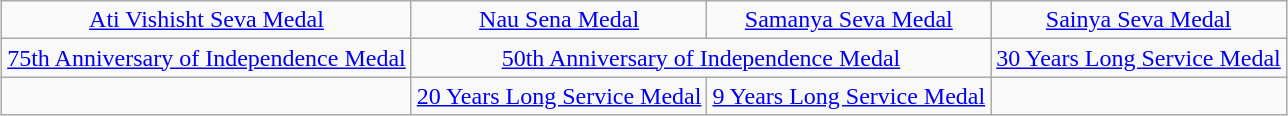<table class="wikitable" style="margin:1em auto; text-align:center;">
<tr>
<td><a href='#'>Ati Vishisht Seva Medal</a></td>
<td><a href='#'>Nau Sena Medal</a></td>
<td><a href='#'>Samanya Seva Medal</a></td>
<td><a href='#'>Sainya Seva Medal</a></td>
</tr>
<tr>
<td><a href='#'>75th Anniversary of Independence Medal</a></td>
<td colspan=2><a href='#'>50th Anniversary of Independence Medal</a></td>
<td><a href='#'>30 Years Long Service Medal</a></td>
</tr>
<tr>
<td></td>
<td><a href='#'>20 Years Long Service Medal</a></td>
<td><a href='#'>9 Years Long Service Medal</a></td>
<td></td>
</tr>
</table>
